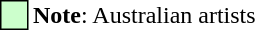<table>
<tr>
<td style="width: 15px; height: 15px; color: black; background: #ccffcc; border: 1px solid #000000;"></td>
<td><strong>Note</strong>: Australian artists</td>
</tr>
</table>
